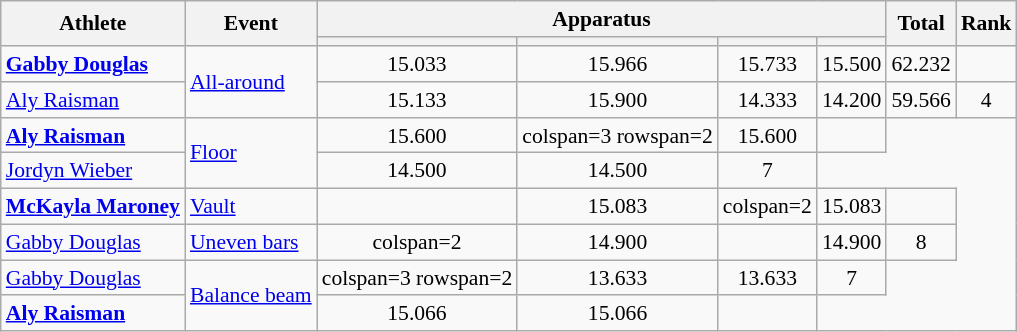<table class=wikitable style=font-size:90%;text-align:center>
<tr>
<th rowspan=2>Athlete</th>
<th rowspan=2>Event</th>
<th colspan=4>Apparatus</th>
<th rowspan=2>Total</th>
<th rowspan=2>Rank</th>
</tr>
<tr style=font-size:95%>
<th></th>
<th></th>
<th></th>
<th></th>
</tr>
<tr>
<td align=left><strong><a href='#'>Gabby Douglas</a></strong></td>
<td align=left rowspan=2><a href='#'>All-around</a></td>
<td>15.033</td>
<td>15.966</td>
<td>15.733</td>
<td>15.500</td>
<td>62.232</td>
<td></td>
</tr>
<tr>
<td align=left><a href='#'>Aly Raisman</a></td>
<td>15.133</td>
<td>15.900</td>
<td>14.333</td>
<td>14.200</td>
<td>59.566</td>
<td>4</td>
</tr>
<tr>
<td align=left><strong><a href='#'>Aly Raisman</a></strong></td>
<td align=left rowspan=2><a href='#'>Floor</a></td>
<td>15.600</td>
<td>colspan=3 rowspan=2 </td>
<td>15.600</td>
<td></td>
</tr>
<tr>
<td align=left><a href='#'>Jordyn Wieber</a></td>
<td>14.500</td>
<td>14.500</td>
<td>7</td>
</tr>
<tr>
<td align=left><strong><a href='#'>McKayla Maroney</a></strong></td>
<td align=left><a href='#'>Vault</a></td>
<td></td>
<td>15.083</td>
<td>colspan=2 </td>
<td>15.083</td>
<td></td>
</tr>
<tr>
<td align=left><a href='#'>Gabby Douglas</a></td>
<td align=left><a href='#'>Uneven bars</a></td>
<td>colspan=2 </td>
<td>14.900</td>
<td></td>
<td>14.900</td>
<td>8</td>
</tr>
<tr>
<td align=left><a href='#'>Gabby Douglas</a></td>
<td align=left rowspan=2><a href='#'>Balance beam</a></td>
<td>colspan=3 rowspan=2 </td>
<td>13.633</td>
<td>13.633</td>
<td>7</td>
</tr>
<tr>
<td align=left><strong><a href='#'>Aly Raisman</a></strong></td>
<td>15.066</td>
<td>15.066</td>
<td></td>
</tr>
</table>
